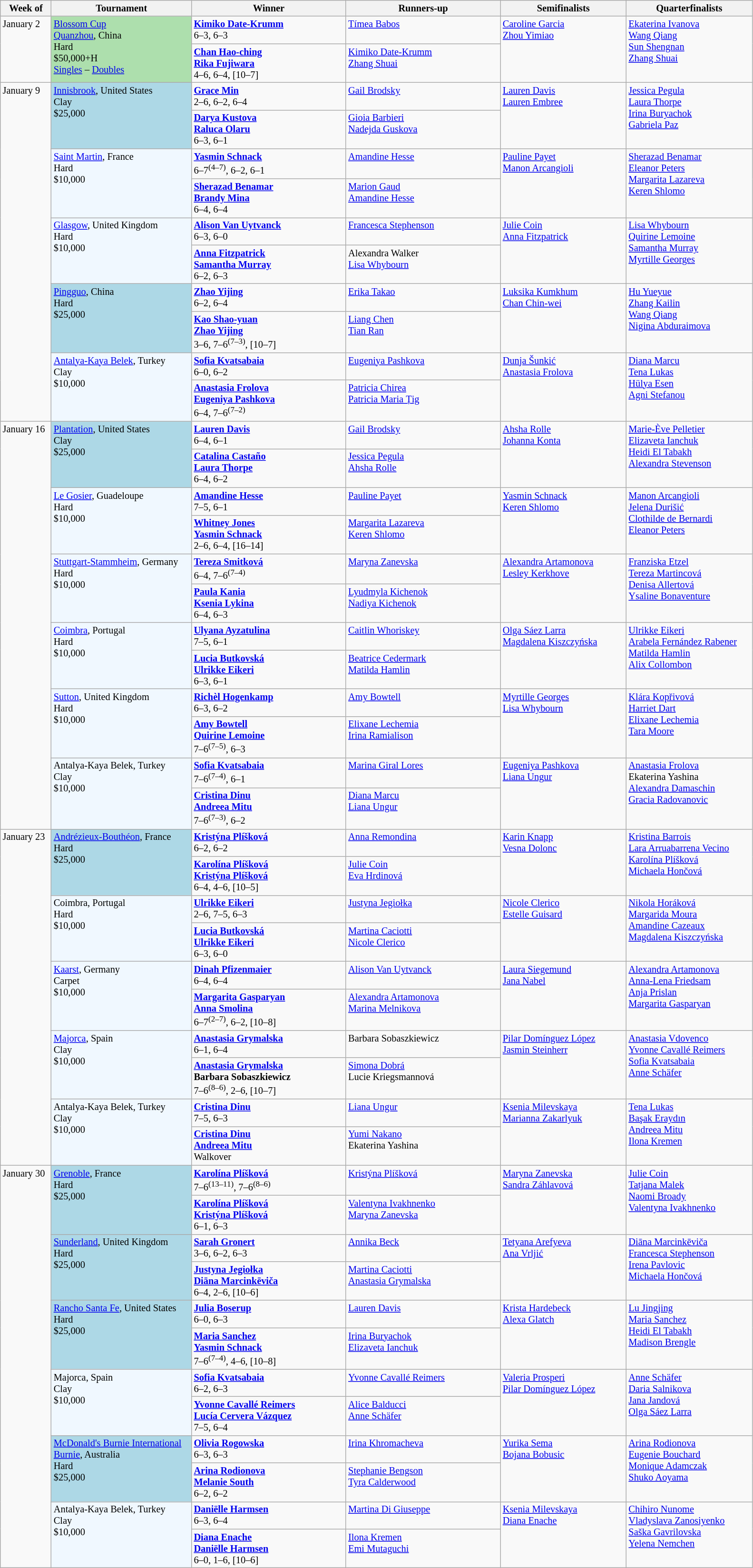<table class="wikitable" style="font-size:85%;">
<tr>
<th width="65">Week of</th>
<th style="width:190px;">Tournament</th>
<th style="width:210px;">Winner</th>
<th style="width:210px;">Runners-up</th>
<th style="width:170px;">Semifinalists</th>
<th style="width:170px;">Quarterfinalists</th>
</tr>
<tr valign=top>
<td rowspan=2>January 2</td>
<td rowspan="2" style="background:#addfad;"><a href='#'>Blossom Cup</a> <br>  <a href='#'>Quanzhou</a>, China <br> Hard <br> $50,000+H <br> <a href='#'>Singles</a> – <a href='#'>Doubles</a></td>
<td> <strong><a href='#'>Kimiko Date-Krumm</a></strong> <br> 6–3, 6–3</td>
<td> <a href='#'>Tímea Babos</a></td>
<td rowspan=2> <a href='#'>Caroline Garcia</a><br>  <a href='#'>Zhou Yimiao</a></td>
<td rowspan=2> <a href='#'>Ekaterina Ivanova</a> <br>  <a href='#'>Wang Qiang</a> <br>  <a href='#'>Sun Shengnan</a> <br>  <a href='#'>Zhang Shuai</a></td>
</tr>
<tr valign=top>
<td> <strong><a href='#'>Chan Hao-ching</a> <br>  <a href='#'>Rika Fujiwara</a></strong> <br> 4–6, 6–4, [10–7]</td>
<td> <a href='#'>Kimiko Date-Krumm</a> <br>  <a href='#'>Zhang Shuai</a></td>
</tr>
<tr valign=top>
<td rowspan=10>January 9</td>
<td rowspan="2" style="background:lightblue;"><a href='#'>Innisbrook</a>, United States <br> Clay <br> $25,000 <br>  </td>
<td> <strong><a href='#'>Grace Min</a></strong> <br> 2–6, 6–2, 6–4</td>
<td> <a href='#'>Gail Brodsky</a></td>
<td rowspan=2> <a href='#'>Lauren Davis</a> <br>  <a href='#'>Lauren Embree</a></td>
<td rowspan=2> <a href='#'>Jessica Pegula</a> <br>  <a href='#'>Laura Thorpe</a> <br>  <a href='#'>Irina Buryachok</a> <br>  <a href='#'>Gabriela Paz</a></td>
</tr>
<tr valign=top>
<td> <strong><a href='#'>Darya Kustova</a> <br>  <a href='#'>Raluca Olaru</a></strong> <br> 6–3, 6–1</td>
<td> <a href='#'>Gioia Barbieri</a> <br>  <a href='#'>Nadejda Guskova</a></td>
</tr>
<tr valign=top>
<td rowspan="2" style="background:#f0f8ff;"><a href='#'>Saint Martin</a>, France <br> Hard <br> $10,000 <br> </td>
<td> <strong><a href='#'>Yasmin Schnack</a></strong> <br> 6–7<sup>(4–7)</sup>, 6–2, 6–1</td>
<td> <a href='#'>Amandine Hesse</a></td>
<td rowspan=2> <a href='#'>Pauline Payet</a> <br>  <a href='#'>Manon Arcangioli</a></td>
<td rowspan=2> <a href='#'>Sherazad Benamar</a> <br>  <a href='#'>Eleanor Peters</a> <br>  <a href='#'>Margarita Lazareva</a> <br>  <a href='#'>Keren Shlomo</a></td>
</tr>
<tr valign=top>
<td> <strong><a href='#'>Sherazad Benamar</a> <br>  <a href='#'>Brandy Mina</a></strong> <br> 6–4, 6–4</td>
<td> <a href='#'>Marion Gaud</a> <br>  <a href='#'>Amandine Hesse</a></td>
</tr>
<tr valign=top>
<td rowspan="2" style="background:#f0f8ff;"><a href='#'>Glasgow</a>, United Kingdom <br> Hard <br> $10,000 <br> </td>
<td> <strong><a href='#'>Alison Van Uytvanck</a></strong> <br> 6–3, 6–0</td>
<td> <a href='#'>Francesca Stephenson</a></td>
<td rowspan=2> <a href='#'>Julie Coin</a> <br>  <a href='#'>Anna Fitzpatrick</a></td>
<td rowspan=2> <a href='#'>Lisa Whybourn</a> <br>  <a href='#'>Quirine Lemoine</a> <br>  <a href='#'>Samantha Murray</a> <br>  <a href='#'>Myrtille Georges</a></td>
</tr>
<tr valign=top>
<td> <strong><a href='#'>Anna Fitzpatrick</a> <br>  <a href='#'>Samantha Murray</a></strong> <br> 6–2, 6–3</td>
<td> Alexandra Walker <br>  <a href='#'>Lisa Whybourn</a></td>
</tr>
<tr valign=top>
<td rowspan="2" style="background:lightblue;"><a href='#'>Pingguo</a>, China <br> Hard <br> $25,000 <br> </td>
<td> <strong><a href='#'>Zhao Yijing</a></strong> <br> 6–2, 6–4</td>
<td> <a href='#'>Erika Takao</a></td>
<td rowspan=2> <a href='#'>Luksika Kumkhum</a><br>  <a href='#'>Chan Chin-wei</a></td>
<td rowspan=2> <a href='#'>Hu Yueyue</a> <br>  <a href='#'>Zhang Kailin</a> <br>  <a href='#'>Wang Qiang</a> <br>  <a href='#'>Nigina Abduraimova</a></td>
</tr>
<tr valign=top>
<td> <strong><a href='#'>Kao Shao-yuan</a> <br>  <a href='#'>Zhao Yijing</a></strong> <br> 3–6, 7–6<sup>(7–3)</sup>, [10–7]</td>
<td> <a href='#'>Liang Chen</a> <br>  <a href='#'>Tian Ran</a></td>
</tr>
<tr valign=top>
<td rowspan="2" style="background:#f0f8ff;"><a href='#'>Antalya-Kaya Belek</a>, Turkey <br> Clay <br> $10,000 <br> </td>
<td> <strong><a href='#'>Sofia Kvatsabaia</a></strong> <br> 6–0, 6–2</td>
<td> <a href='#'>Eugeniya Pashkova</a></td>
<td rowspan=2> <a href='#'>Dunja Šunkić</a> <br>  <a href='#'>Anastasia Frolova</a></td>
<td rowspan=2> <a href='#'>Diana Marcu</a> <br>  <a href='#'>Tena Lukas</a> <br>  <a href='#'>Hülya Esen</a> <br>  <a href='#'>Agni Stefanou</a></td>
</tr>
<tr valign=top>
<td> <strong><a href='#'>Anastasia Frolova</a> <br>  <a href='#'>Eugeniya Pashkova</a></strong> <br> 6–4, 7–6<sup>(7–2)</sup></td>
<td> <a href='#'>Patricia Chirea</a> <br>  <a href='#'>Patricia Maria Țig</a></td>
</tr>
<tr valign=top>
<td rowspan=12>January 16</td>
<td rowspan="2" style="background:lightblue;"><a href='#'>Plantation</a>, United States <br> Clay <br> $25,000 <br>  </td>
<td> <strong><a href='#'>Lauren Davis</a></strong> <br> 6–4, 6–1</td>
<td> <a href='#'>Gail Brodsky</a></td>
<td rowspan=2> <a href='#'>Ahsha Rolle</a> <br>  <a href='#'>Johanna Konta</a></td>
<td rowspan=2> <a href='#'>Marie-Ève Pelletier</a> <br>  <a href='#'>Elizaveta Ianchuk</a> <br>  <a href='#'>Heidi El Tabakh</a> <br>  <a href='#'>Alexandra Stevenson</a></td>
</tr>
<tr valign=top>
<td> <strong><a href='#'>Catalina Castaño</a> <br>  <a href='#'>Laura Thorpe</a></strong> <br> 6–4, 6–2</td>
<td> <a href='#'>Jessica Pegula</a> <br>  <a href='#'>Ahsha Rolle</a></td>
</tr>
<tr valign=top>
<td rowspan="2" style="background:#f0f8ff;"><a href='#'>Le Gosier</a>, Guadeloupe <br> Hard <br> $10,000 <br>  </td>
<td> <strong><a href='#'>Amandine Hesse</a></strong> <br> 7–5, 6–1</td>
<td> <a href='#'>Pauline Payet</a></td>
<td rowspan=2> <a href='#'>Yasmin Schnack</a> <br>  <a href='#'>Keren Shlomo</a></td>
<td rowspan=2> <a href='#'>Manon Arcangioli</a> <br>  <a href='#'>Jelena Durišić</a> <br>  <a href='#'>Clothilde de Bernardi</a> <br>  <a href='#'>Eleanor Peters</a></td>
</tr>
<tr valign=top>
<td> <strong><a href='#'>Whitney Jones</a> <br>  <a href='#'>Yasmin Schnack</a></strong> <br> 2–6, 6–4, [16–14]</td>
<td> <a href='#'>Margarita Lazareva</a> <br>  <a href='#'>Keren Shlomo</a></td>
</tr>
<tr valign=top>
<td rowspan="2" style="background:#f0f8ff;"><a href='#'>Stuttgart-Stammheim</a>, Germany <br> Hard <br> $10,000 <br> </td>
<td> <strong><a href='#'>Tereza Smitková</a></strong> <br> 6–4, 7–6<sup>(7–4)</sup></td>
<td> <a href='#'>Maryna Zanevska</a></td>
<td rowspan=2> <a href='#'>Alexandra Artamonova</a> <br>  <a href='#'>Lesley Kerkhove</a></td>
<td rowspan=2> <a href='#'>Franziska Etzel</a> <br>  <a href='#'>Tereza Martincová</a> <br>  <a href='#'>Denisa Allertová</a> <br>  <a href='#'>Ysaline Bonaventure</a></td>
</tr>
<tr valign=top>
<td> <strong><a href='#'>Paula Kania</a> <br>  <a href='#'>Ksenia Lykina</a></strong> <br> 6–4, 6–3</td>
<td> <a href='#'>Lyudmyla Kichenok</a> <br>  <a href='#'>Nadiya Kichenok</a></td>
</tr>
<tr valign=top>
<td rowspan="2" style="background:#f0f8ff;"><a href='#'>Coimbra</a>, Portugal <br> Hard <br> $10,000 <br> </td>
<td> <strong><a href='#'>Ulyana Ayzatulina</a></strong> <br> 7–5, 6–1</td>
<td> <a href='#'>Caitlin Whoriskey</a></td>
<td rowspan=2> <a href='#'>Olga Sáez Larra</a> <br>  <a href='#'>Magdalena Kiszczyńska</a></td>
<td rowspan=2> <a href='#'>Ulrikke Eikeri</a> <br>  <a href='#'>Arabela Fernández Rabener</a> <br>  <a href='#'>Matilda Hamlin</a> <br>  <a href='#'>Alix Collombon</a></td>
</tr>
<tr valign=top>
<td> <strong><a href='#'>Lucia Butkovská</a> <br>  <a href='#'>Ulrikke Eikeri</a></strong> <br> 6–3, 6–1</td>
<td> <a href='#'>Beatrice Cedermark</a> <br>  <a href='#'>Matilda Hamlin</a></td>
</tr>
<tr valign=top>
<td rowspan="2" style="background:#f0f8ff;"><a href='#'>Sutton</a>, United Kingdom <br> Hard <br> $10,000 <br> </td>
<td> <strong><a href='#'>Richèl Hogenkamp</a></strong> <br> 6–3, 6–2</td>
<td> <a href='#'>Amy Bowtell</a></td>
<td rowspan=2> <a href='#'>Myrtille Georges</a> <br>  <a href='#'>Lisa Whybourn</a></td>
<td rowspan=2> <a href='#'>Klára Kopřivová</a> <br>  <a href='#'>Harriet Dart</a> <br>  <a href='#'>Elixane Lechemia</a> <br> <a href='#'>Tara Moore</a></td>
</tr>
<tr valign=top>
<td> <strong><a href='#'>Amy Bowtell</a> <br>  <a href='#'>Quirine Lemoine</a></strong> <br> 7–6<sup>(7–5)</sup>, 6–3</td>
<td> <a href='#'>Elixane Lechemia</a> <br>  <a href='#'>Irina Ramialison</a></td>
</tr>
<tr valign=top>
<td rowspan="2" style="background:#f0f8ff;">Antalya-Kaya Belek, Turkey <br> Clay <br> $10,000 <br> </td>
<td> <strong><a href='#'>Sofia Kvatsabaia</a></strong> <br> 7–6<sup>(7–4)</sup>, 6–1</td>
<td> <a href='#'>Marina Giral Lores</a></td>
<td rowspan=2> <a href='#'>Eugeniya Pashkova</a><br>  <a href='#'>Liana Ungur</a></td>
<td rowspan=2> <a href='#'>Anastasia Frolova</a> <br>  Ekaterina Yashina <br>  <a href='#'>Alexandra Damaschin</a> <br>  <a href='#'>Gracia Radovanovic</a></td>
</tr>
<tr valign=top>
<td> <strong><a href='#'>Cristina Dinu</a> <br>  <a href='#'>Andreea Mitu</a></strong> <br> 7–6<sup>(7–3)</sup>, 6–2</td>
<td> <a href='#'>Diana Marcu</a> <br>  <a href='#'>Liana Ungur</a></td>
</tr>
<tr valign=top>
<td rowspan=10>January 23</td>
<td rowspan="2" style="background:lightblue;"><a href='#'>Andrézieux-Bouthéon</a>, France <br> Hard <br> $25,000 <br>  </td>
<td> <strong><a href='#'>Kristýna Plíšková</a></strong> <br> 6–2, 6–2</td>
<td> <a href='#'>Anna Remondina</a></td>
<td rowspan=2> <a href='#'>Karin Knapp</a> <br>  <a href='#'>Vesna Dolonc</a></td>
<td rowspan=2> <a href='#'>Kristina Barrois</a> <br>  <a href='#'>Lara Arruabarrena Vecino</a> <br>  <a href='#'>Karolína Plíšková</a> <br>  <a href='#'>Michaela Hončová</a></td>
</tr>
<tr valign=top>
<td> <strong><a href='#'>Karolína Plíšková</a> <br>  <a href='#'>Kristýna Plíšková</a></strong> <br> 6–4, 4–6, [10–5]</td>
<td> <a href='#'>Julie Coin</a> <br>  <a href='#'>Eva Hrdinová</a></td>
</tr>
<tr valign=top>
<td rowspan="2" style="background:#f0f8ff;">Coimbra, Portugal <br> Hard <br> $10,000 <br> </td>
<td> <strong><a href='#'>Ulrikke Eikeri</a></strong> <br> 2–6, 7–5, 6–3</td>
<td> <a href='#'>Justyna Jegiołka</a></td>
<td rowspan=2> <a href='#'>Nicole Clerico</a> <br>  <a href='#'>Estelle Guisard</a></td>
<td rowspan=2> <a href='#'>Nikola Horáková</a> <br>  <a href='#'>Margarida Moura</a> <br>  <a href='#'>Amandine Cazeaux</a> <br>  <a href='#'>Magdalena Kiszczyńska</a></td>
</tr>
<tr valign=top>
<td> <strong><a href='#'>Lucia Butkovská</a> <br>  <a href='#'>Ulrikke Eikeri</a></strong> <br> 6–3, 6–0</td>
<td> <a href='#'>Martina Caciotti</a> <br>  <a href='#'>Nicole Clerico</a></td>
</tr>
<tr valign=top>
<td rowspan="2" style="background:#f0f8ff;"><a href='#'>Kaarst</a>, Germany <br> Carpet <br> $10,000 <br> </td>
<td> <strong><a href='#'>Dinah Pfizenmaier</a></strong> <br> 6–4, 6–4</td>
<td> <a href='#'>Alison Van Uytvanck</a></td>
<td rowspan=2> <a href='#'>Laura Siegemund</a> <br>  <a href='#'>Jana Nabel</a></td>
<td rowspan=2> <a href='#'>Alexandra Artamonova</a> <br>  <a href='#'>Anna-Lena Friedsam</a> <br>  <a href='#'>Anja Prislan</a> <br>  <a href='#'>Margarita Gasparyan</a></td>
</tr>
<tr valign=top>
<td> <strong><a href='#'>Margarita Gasparyan</a> <br>  <a href='#'>Anna Smolina</a></strong> <br> 6–7<sup>(2–7)</sup>, 6–2, [10–8]</td>
<td> <a href='#'>Alexandra Artamonova</a> <br>  <a href='#'>Marina Melnikova</a></td>
</tr>
<tr valign=top>
<td rowspan="2" style="background:#f0f8ff;"><a href='#'>Majorca</a>, Spain <br> Clay <br> $10,000 <br> </td>
<td> <strong><a href='#'>Anastasia Grymalska</a></strong> <br> 6–1, 6–4</td>
<td> Barbara Sobaszkiewicz</td>
<td rowspan=2> <a href='#'>Pilar Domínguez López</a> <br>  <a href='#'>Jasmin Steinherr</a></td>
<td rowspan=2> <a href='#'>Anastasia Vdovenco</a> <br>  <a href='#'>Yvonne Cavallé Reimers</a> <br>  <a href='#'>Sofia Kvatsabaia</a> <br>  <a href='#'>Anne Schäfer</a></td>
</tr>
<tr valign=top>
<td> <strong><a href='#'>Anastasia Grymalska</a> <br>  Barbara Sobaszkiewicz</strong> <br> 7–6<sup>(8–6)</sup>, 2–6, [10–7]</td>
<td> <a href='#'>Simona Dobrá</a> <br>  Lucie Kriegsmannová</td>
</tr>
<tr valign=top>
<td rowspan="2" style="background:#f0f8ff;">Antalya-Kaya Belek, Turkey <br> Clay <br> $10,000 <br> </td>
<td> <strong><a href='#'>Cristina Dinu</a></strong> <br> 7–5, 6–3</td>
<td> <a href='#'>Liana Ungur</a></td>
<td rowspan=2> <a href='#'>Ksenia Milevskaya</a> <br>  <a href='#'>Marianna Zakarlyuk</a></td>
<td rowspan=2> <a href='#'>Tena Lukas</a> <br>  <a href='#'>Başak Eraydın</a> <br>  <a href='#'>Andreea Mitu</a> <br>  <a href='#'>Ilona Kremen</a></td>
</tr>
<tr valign=top>
<td> <strong><a href='#'>Cristina Dinu</a> <br>  <a href='#'>Andreea Mitu</a></strong> <br> Walkover</td>
<td> <a href='#'>Yumi Nakano</a> <br>  Ekaterina Yashina</td>
</tr>
<tr valign=top>
<td rowspan=12>January 30</td>
<td rowspan="2" style="background:lightblue;"><a href='#'>Grenoble</a>, France <br> Hard <br> $25,000 <br>  </td>
<td> <strong><a href='#'>Karolína Plíšková</a></strong> <br> 7–6<sup>(13–11)</sup>, 7–6<sup>(8–6)</sup></td>
<td> <a href='#'>Kristýna Plíšková</a></td>
<td rowspan=2> <a href='#'>Maryna Zanevska</a> <br>  <a href='#'>Sandra Záhlavová</a></td>
<td rowspan=2> <a href='#'>Julie Coin</a> <br>  <a href='#'>Tatjana Malek</a> <br>  <a href='#'>Naomi Broady</a> <br>  <a href='#'>Valentyna Ivakhnenko</a></td>
</tr>
<tr valign=top>
<td> <strong><a href='#'>Karolína Plíšková</a> <br>  <a href='#'>Kristýna Plíšková</a></strong> <br> 6–1, 6–3</td>
<td> <a href='#'>Valentyna Ivakhnenko</a> <br>  <a href='#'>Maryna Zanevska</a></td>
</tr>
<tr valign=top>
<td rowspan="2" rowspan="2" style="background:lightblue;"><a href='#'>Sunderland</a>, United Kingdom <br> Hard <br> $25,000 <br>  </td>
<td> <strong><a href='#'>Sarah Gronert</a></strong> <br> 3–6, 6–2, 6–3</td>
<td> <a href='#'>Annika Beck</a></td>
<td rowspan=2> <a href='#'>Tetyana Arefyeva</a> <br>  <a href='#'>Ana Vrljić</a></td>
<td rowspan=2> <a href='#'>Diāna Marcinkēviča</a> <br>  <a href='#'>Francesca Stephenson</a> <br>  <a href='#'>Irena Pavlovic</a> <br>  <a href='#'>Michaela Hončová</a></td>
</tr>
<tr valign=top>
<td> <strong><a href='#'>Justyna Jegiołka</a> <br>  <a href='#'>Diāna Marcinkēviča</a></strong> <br> 6–4, 2–6, [10–6]</td>
<td> <a href='#'>Martina Caciotti</a> <br>  <a href='#'>Anastasia Grymalska</a></td>
</tr>
<tr valign=top>
<td rowspan="2" rowspan="2" style="background:lightblue;"><a href='#'>Rancho Santa Fe</a>, United States <br> Hard <br> $25,000 <br>  </td>
<td> <strong><a href='#'>Julia Boserup</a></strong> <br> 6–0, 6–3</td>
<td> <a href='#'>Lauren Davis</a></td>
<td rowspan=2> <a href='#'>Krista Hardebeck</a> <br>  <a href='#'>Alexa Glatch</a></td>
<td rowspan=2> <a href='#'>Lu Jingjing</a> <br>  <a href='#'>Maria Sanchez</a> <br>  <a href='#'>Heidi El Tabakh</a> <br>  <a href='#'>Madison Brengle</a></td>
</tr>
<tr valign=top>
<td> <strong><a href='#'>Maria Sanchez</a> <br>  <a href='#'>Yasmin Schnack</a></strong> <br> 7–6<sup>(7–4)</sup>, 4–6, [10–8]</td>
<td> <a href='#'>Irina Buryachok</a> <br>  <a href='#'>Elizaveta Ianchuk</a></td>
</tr>
<tr valign=top>
<td rowspan="2" style="background:#f0f8ff;">Majorca, Spain <br> Clay <br> $10,000 <br> </td>
<td> <strong><a href='#'>Sofia Kvatsabaia</a></strong> <br> 6–2, 6–3</td>
<td> <a href='#'>Yvonne Cavallé Reimers</a></td>
<td rowspan=2> <a href='#'>Valeria Prosperi</a> <br>  <a href='#'>Pilar Domínguez López</a></td>
<td rowspan=2> <a href='#'>Anne Schäfer</a> <br>  <a href='#'>Daria Salnikova</a> <br>  <a href='#'>Jana Jandová</a> <br>  <a href='#'>Olga Sáez Larra</a></td>
</tr>
<tr valign=top>
<td> <strong><a href='#'>Yvonne Cavallé Reimers</a> <br>  <a href='#'>Lucía Cervera Vázquez</a></strong> <br> 7–5, 6–4</td>
<td> <a href='#'>Alice Balducci</a> <br>  <a href='#'>Anne Schäfer</a></td>
</tr>
<tr valign=top>
<td rowspan="2" rowspan="2" style="background:lightblue;"><a href='#'>McDonald's Burnie International</a> <br> <a href='#'>Burnie</a>, Australia <br> Hard <br> $25,000 <br>  </td>
<td> <strong><a href='#'>Olivia Rogowska</a></strong> <br> 6–3, 6–3</td>
<td> <a href='#'>Irina Khromacheva</a></td>
<td rowspan=2> <a href='#'>Yurika Sema</a> <br>  <a href='#'>Bojana Bobusic</a></td>
<td rowspan=2> <a href='#'>Arina Rodionova</a> <br>  <a href='#'>Eugenie Bouchard</a> <br>  <a href='#'>Monique Adamczak</a> <br>  <a href='#'>Shuko Aoyama</a></td>
</tr>
<tr valign=top>
<td> <strong><a href='#'>Arina Rodionova</a> <br>  <a href='#'>Melanie South</a></strong> <br> 6–2, 6–2</td>
<td> <a href='#'>Stephanie Bengson</a> <br>  <a href='#'>Tyra Calderwood</a></td>
</tr>
<tr valign=top>
<td rowspan="2" style="background:#f0f8ff;">Antalya-Kaya Belek, Turkey <br> Clay <br> $10,000 <br> </td>
<td> <strong><a href='#'>Daniëlle Harmsen</a></strong> <br> 6–3, 6–4</td>
<td> <a href='#'>Martina Di Giuseppe</a></td>
<td rowspan=2> <a href='#'>Ksenia Milevskaya</a> <br>  <a href='#'>Diana Enache</a></td>
<td rowspan=2> <a href='#'>Chihiro Nunome</a> <br>  <a href='#'>Vladyslava Zanosiyenko</a> <br>  <a href='#'>Saška Gavrilovska</a> <br>  <a href='#'>Yelena Nemchen</a></td>
</tr>
<tr valign=top>
<td> <strong><a href='#'>Diana Enache</a> <br>  <a href='#'>Daniëlle Harmsen</a></strong> <br> 6–0, 1–6, [10–6]</td>
<td> <a href='#'>Ilona Kremen</a> <br>  <a href='#'>Emi Mutaguchi</a></td>
</tr>
</table>
